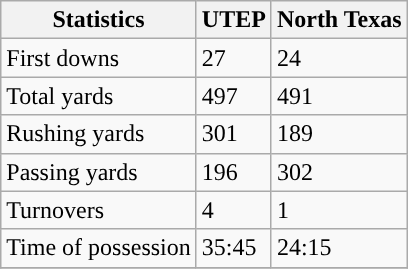<table class="wikitable">
<tr>
<th>Statistics</th>
<th>UTEP</th>
<th>North Texas</th>
</tr>
<tr>
<td>First downs</td>
<td>27</td>
<td>24</td>
</tr>
<tr>
<td>Total yards</td>
<td>497</td>
<td>491</td>
</tr>
<tr>
<td>Rushing yards</td>
<td>301</td>
<td>189</td>
</tr>
<tr>
<td>Passing yards</td>
<td>196</td>
<td>302</td>
</tr>
<tr>
<td>Turnovers</td>
<td>4</td>
<td>1</td>
</tr>
<tr>
<td>Time of possession</td>
<td>35:45</td>
<td>24:15</td>
</tr>
<tr>
</tr>
</table>
